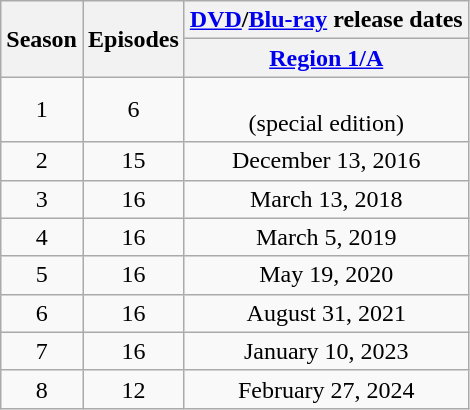<table class="wikitable plainrowheaders" style="text-align: center;">
<tr>
<th scope="col" rowspan="2">Season</th>
<th scope="col" rowspan="2">Episodes</th>
<th scope="col" colspan="2"><a href='#'>DVD</a>/<a href='#'>Blu-ray</a> release dates</th>
</tr>
<tr>
<th scope="col"><a href='#'>Region 1/A</a></th>
</tr>
<tr>
<td scope="row">1</td>
<td>6</td>
<td><br> (special edition)</td>
</tr>
<tr>
<td>2</td>
<td>15</td>
<td>December 13, 2016</td>
</tr>
<tr>
<td>3</td>
<td>16</td>
<td>March 13, 2018</td>
</tr>
<tr>
<td>4</td>
<td>16</td>
<td>March 5, 2019</td>
</tr>
<tr>
<td>5</td>
<td>16</td>
<td>May 19, 2020</td>
</tr>
<tr>
<td>6</td>
<td>16</td>
<td>August 31, 2021</td>
</tr>
<tr>
<td>7</td>
<td>16</td>
<td>January 10, 2023</td>
</tr>
<tr>
<td>8</td>
<td>12</td>
<td>February 27, 2024</td>
</tr>
</table>
